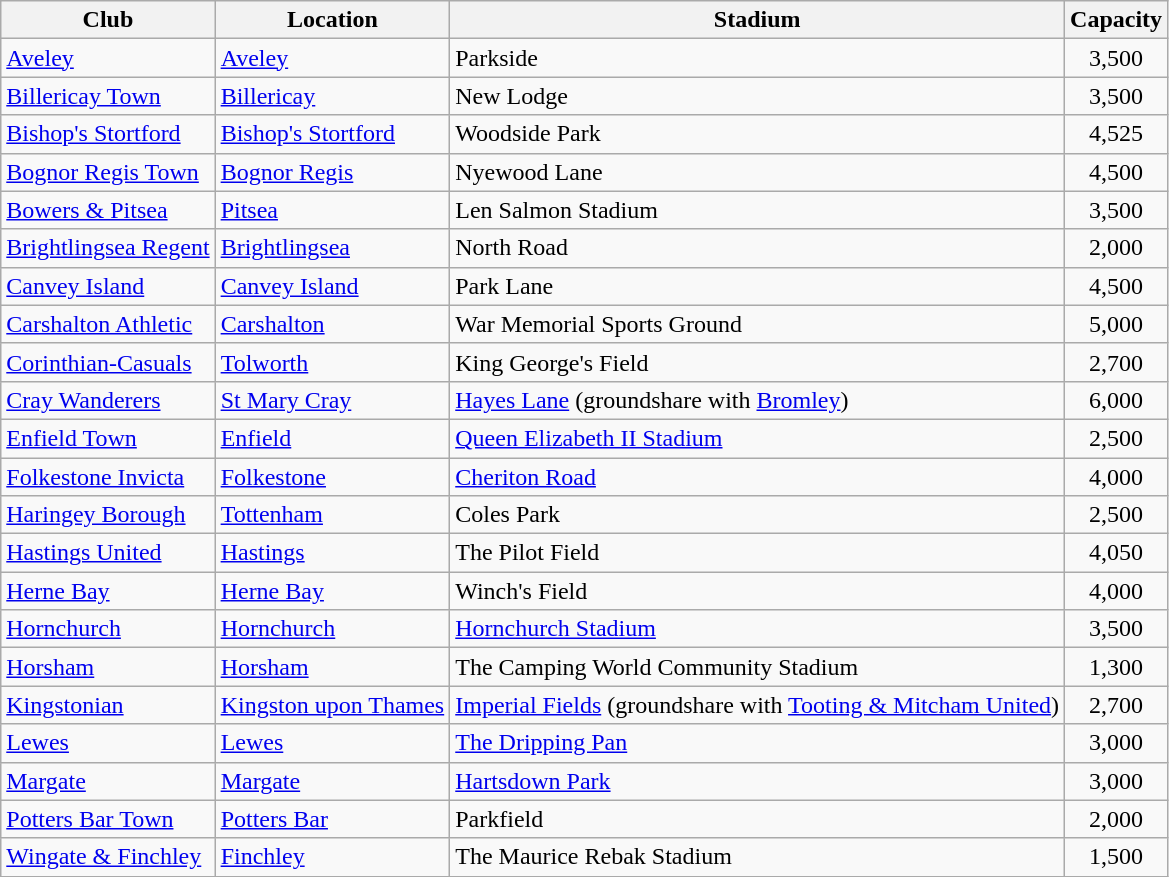<table class="wikitable sortable">
<tr>
<th>Club</th>
<th>Location</th>
<th>Stadium</th>
<th>Capacity</th>
</tr>
<tr>
<td><a href='#'>Aveley</a></td>
<td><a href='#'>Aveley</a></td>
<td>Parkside</td>
<td style="text-align:center;">3,500</td>
</tr>
<tr>
<td><a href='#'>Billericay Town</a></td>
<td><a href='#'>Billericay</a></td>
<td>New Lodge</td>
<td style="text-align:center;">3,500</td>
</tr>
<tr>
<td><a href='#'>Bishop's Stortford</a></td>
<td><a href='#'>Bishop's Stortford</a></td>
<td>Woodside Park</td>
<td style="text-align:center;">4,525</td>
</tr>
<tr>
<td><a href='#'>Bognor Regis Town</a></td>
<td><a href='#'>Bognor Regis</a></td>
<td>Nyewood Lane</td>
<td style="text-align:center;">4,500</td>
</tr>
<tr>
<td><a href='#'>Bowers & Pitsea</a></td>
<td><a href='#'>Pitsea</a></td>
<td>Len Salmon Stadium</td>
<td style="text-align:center;">3,500</td>
</tr>
<tr>
<td><a href='#'>Brightlingsea Regent</a></td>
<td><a href='#'>Brightlingsea</a></td>
<td>North Road</td>
<td style="text-align:center;">2,000</td>
</tr>
<tr>
<td><a href='#'>Canvey Island</a></td>
<td><a href='#'>Canvey Island</a></td>
<td>Park Lane</td>
<td style="text-align:center;">4,500</td>
</tr>
<tr>
<td><a href='#'>Carshalton Athletic</a></td>
<td><a href='#'>Carshalton</a></td>
<td>War Memorial Sports Ground</td>
<td style="text-align:center;">5,000</td>
</tr>
<tr>
<td><a href='#'>Corinthian-Casuals</a></td>
<td><a href='#'>Tolworth</a></td>
<td>King George's Field</td>
<td style="text-align:center;">2,700</td>
</tr>
<tr>
<td><a href='#'>Cray Wanderers</a></td>
<td><a href='#'>St Mary Cray</a></td>
<td><a href='#'>Hayes Lane</a> (groundshare with <a href='#'>Bromley</a>)</td>
<td style="text-align:center;">6,000</td>
</tr>
<tr>
<td><a href='#'>Enfield Town</a></td>
<td><a href='#'>Enfield</a></td>
<td><a href='#'>Queen Elizabeth II Stadium</a></td>
<td style="text-align:center;">2,500</td>
</tr>
<tr>
<td><a href='#'>Folkestone Invicta</a></td>
<td><a href='#'>Folkestone</a></td>
<td><a href='#'>Cheriton Road</a></td>
<td style="text-align:center;">4,000</td>
</tr>
<tr>
<td><a href='#'>Haringey Borough</a></td>
<td><a href='#'>Tottenham</a></td>
<td>Coles Park</td>
<td style="text-align:center;">2,500</td>
</tr>
<tr>
<td><a href='#'>Hastings United</a></td>
<td><a href='#'>Hastings</a></td>
<td>The Pilot Field</td>
<td style="text-align:center;">4,050</td>
</tr>
<tr>
<td><a href='#'>Herne Bay</a></td>
<td><a href='#'>Herne Bay</a></td>
<td>Winch's Field</td>
<td style="text-align:center;">4,000</td>
</tr>
<tr>
<td><a href='#'>Hornchurch</a></td>
<td><a href='#'>Hornchurch</a></td>
<td><a href='#'>Hornchurch Stadium</a></td>
<td style="text-align:center;">3,500</td>
</tr>
<tr>
<td><a href='#'>Horsham</a></td>
<td><a href='#'>Horsham</a></td>
<td>The Camping World Community Stadium</td>
<td style="text-align:center;">1,300</td>
</tr>
<tr>
<td><a href='#'>Kingstonian</a></td>
<td><a href='#'>Kingston upon Thames</a></td>
<td><a href='#'>Imperial Fields</a>  (groundshare with <a href='#'>Tooting & Mitcham United</a>)</td>
<td style="text-align:center;">2,700</td>
</tr>
<tr>
<td><a href='#'>Lewes</a></td>
<td><a href='#'>Lewes</a></td>
<td><a href='#'>The Dripping Pan</a></td>
<td style="text-align:center;">3,000</td>
</tr>
<tr>
<td><a href='#'>Margate</a></td>
<td><a href='#'>Margate</a></td>
<td><a href='#'>Hartsdown Park</a></td>
<td style="text-align:center;">3,000</td>
</tr>
<tr>
<td><a href='#'>Potters Bar Town</a></td>
<td><a href='#'>Potters Bar</a></td>
<td>Parkfield</td>
<td style="text-align:center;">2,000</td>
</tr>
<tr>
<td><a href='#'>Wingate & Finchley</a></td>
<td><a href='#'>Finchley</a></td>
<td>The Maurice Rebak Stadium</td>
<td style="text-align:center;">1,500</td>
</tr>
</table>
